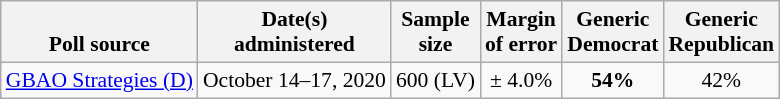<table class="wikitable" style="font-size:90%;text-align:center;">
<tr valign=bottom>
<th>Poll source</th>
<th>Date(s)<br>administered</th>
<th>Sample<br>size</th>
<th>Margin<br>of error</th>
<th style="width:60px;">Generic<br>Democrat</th>
<th style="width:50px;">Generic<br>Republican</th>
</tr>
<tr>
<td style="text-align:left;"><a href='#'>GBAO Strategies (D)</a></td>
<td>October 14–17, 2020</td>
<td>600 (LV)</td>
<td>± 4.0%</td>
<td><strong>54%</strong></td>
<td>42%</td>
</tr>
</table>
